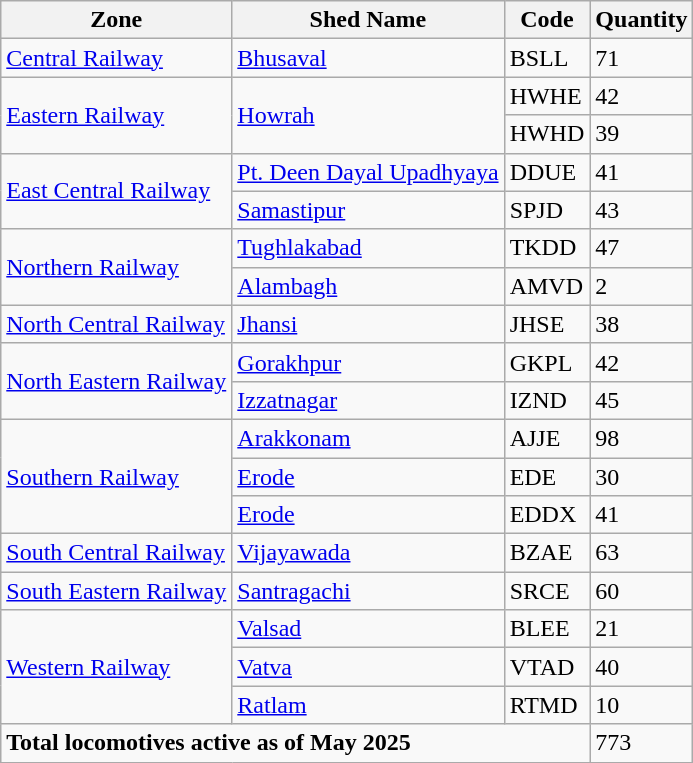<table class="wikitable">
<tr>
<th>Zone</th>
<th>Shed Name</th>
<th>Code</th>
<th>Quantity</th>
</tr>
<tr>
<td rowspan="1"><a href='#'>Central Railway</a></td>
<td><a href='#'>Bhusaval</a></td>
<td>BSLL</td>
<td>71</td>
</tr>
<tr>
<td rowspan="2"><a href='#'>Eastern Railway</a></td>
<td rowspan="2"><a href='#'>Howrah</a></td>
<td>HWHE</td>
<td>42</td>
</tr>
<tr>
<td>HWHD</td>
<td>39</td>
</tr>
<tr>
<td rowspan="2"><a href='#'>East Central Railway</a></td>
<td><a href='#'>Pt. Deen Dayal Upadhyaya</a></td>
<td>DDUE</td>
<td>41</td>
</tr>
<tr>
<td><a href='#'>Samastipur</a></td>
<td>SPJD</td>
<td>43</td>
</tr>
<tr>
<td rowspan="2"><a href='#'>Northern Railway</a></td>
<td><a href='#'>Tughlakabad</a></td>
<td>TKDD</td>
<td>47</td>
</tr>
<tr>
<td><a href='#'>Alambagh</a></td>
<td>AMVD</td>
<td>2</td>
</tr>
<tr>
<td rowspan="1"><a href='#'>North Central Railway</a></td>
<td><a href='#'>Jhansi</a></td>
<td>JHSE</td>
<td>38</td>
</tr>
<tr>
<td rowspan="2"><a href='#'>North Eastern Railway</a></td>
<td><a href='#'>Gorakhpur</a></td>
<td>GKPL</td>
<td>42</td>
</tr>
<tr>
<td><a href='#'>Izzatnagar</a></td>
<td>IZND</td>
<td>45</td>
</tr>
<tr>
<td rowspan="3"><a href='#'>Southern Railway</a></td>
<td><a href='#'>Arakkonam</a></td>
<td>AJJE</td>
<td>98</td>
</tr>
<tr>
<td><a href='#'>Erode</a></td>
<td>EDE</td>
<td>30</td>
</tr>
<tr>
<td><a href='#'>Erode</a></td>
<td>EDDX</td>
<td>41</td>
</tr>
<tr>
<td rowspan="1"><a href='#'>South Central Railway</a></td>
<td><a href='#'>Vijayawada</a></td>
<td>BZAE</td>
<td>63</td>
</tr>
<tr>
<td><a href='#'>South Eastern Railway</a></td>
<td><a href='#'>Santragachi</a></td>
<td>SRCE</td>
<td>60</td>
</tr>
<tr>
<td rowspan="3"><a href='#'>Western Railway</a></td>
<td><a href='#'>Valsad</a></td>
<td>BLEE</td>
<td>21</td>
</tr>
<tr>
<td><a href='#'>Vatva</a></td>
<td>VTAD</td>
<td>40</td>
</tr>
<tr>
<td><a href='#'>Ratlam</a></td>
<td>RTMD</td>
<td>10</td>
</tr>
<tr>
<td colspan="3"><strong>Total locomotives active as of May 2025</strong></td>
<td>773</td>
</tr>
</table>
